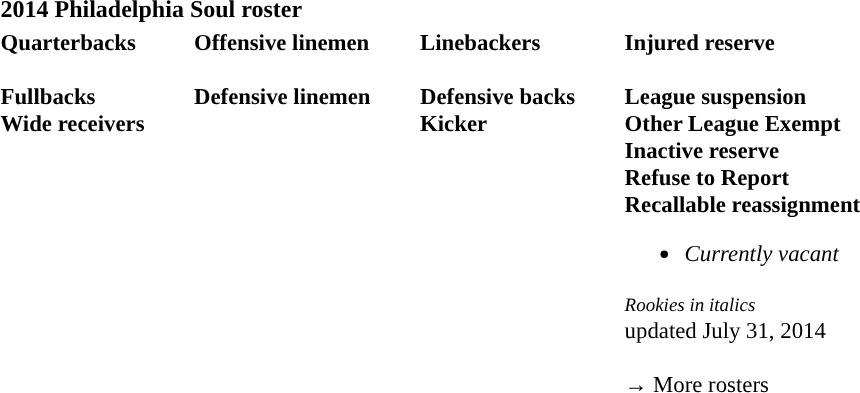<table class="toccolours" style="text-align: left;">
<tr>
<th colspan=7><strong>2014 Philadelphia Soul roster</strong></th>
</tr>
<tr>
<td style="font-size: 95%;" valign="top"><strong>Quarterbacks</strong><br>
<br><strong>Fullbacks</strong>
<br><strong>Wide receivers</strong>




</td>
<td style="width: 25px;"></td>
<td style="font-size: 95%;" valign="top"><strong>Offensive linemen</strong><br>


<br><strong>Defensive linemen</strong>

</td>
<td style="width: 25px;"></td>
<td style="font-size: 95%;" valign="top"><strong>Linebackers</strong><br>

<br><strong>Defensive backs</strong>




<br><strong>Kicker</strong>
</td>
<td style="width: 25px;"></td>
<td style="font-size: 95%;" valign="top"><strong>Injured reserve</strong><br>






<br><strong>League suspension</strong>




<br><strong>Other League Exempt</strong>
<br><strong>Inactive reserve</strong>

<br><strong>Refuse to Report</strong>
<br><strong>Recallable reassignment</strong><ul><li><em>Currently vacant</em></li></ul><small><em>Rookies in italics</em></small><br>
<span> </span> updated July 31, 2014<br>
<br>→ More rosters</td>
</tr>
<tr>
</tr>
</table>
